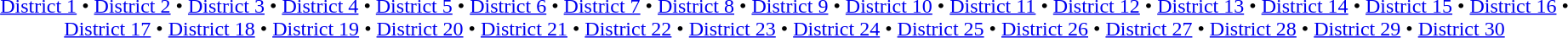<table id=toc class=toc summary=Contents>
<tr>
<td align=center><a href='#'>District 1</a> • <a href='#'>District 2</a> • <a href='#'>District 3</a> • <a href='#'>District 4</a> • <a href='#'>District 5</a> • <a href='#'>District 6</a> • <a href='#'>District 7</a> • <a href='#'>District 8</a> • <a href='#'>District 9</a> • <a href='#'>District 10</a> • <a href='#'>District 11</a> • <a href='#'>District 12</a> • <a href='#'>District 13</a> • <a href='#'>District 14</a> • <a href='#'>District 15</a> • <a href='#'>District 16</a> • <a href='#'>District 17</a> • <a href='#'>District 18</a> • <a href='#'>District 19</a> • <a href='#'>District 20</a> • <a href='#'>District 21</a> • <a href='#'>District 22</a> • <a href='#'>District 23</a> • <a href='#'>District 24</a> • <a href='#'>District 25</a> • <a href='#'>District 26</a> • <a href='#'>District 27</a> • <a href='#'>District 28</a> • <a href='#'>District 29</a> • <a href='#'>District 30</a></td>
</tr>
</table>
